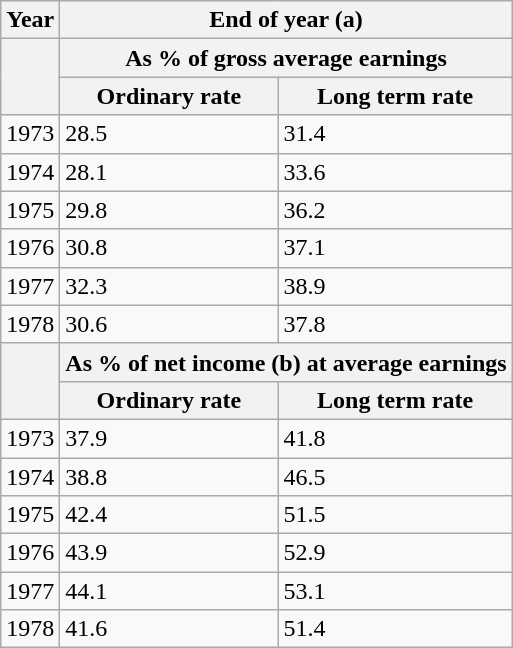<table class="wikitable">
<tr>
<th>Year</th>
<th colspan="2">End of year (a)</th>
</tr>
<tr>
<th rowspan="2"></th>
<th colspan="2">As % of gross average earnings</th>
</tr>
<tr>
<th>Ordinary rate</th>
<th>Long term rate</th>
</tr>
<tr>
<td>1973</td>
<td>28.5</td>
<td>31.4</td>
</tr>
<tr>
<td>1974</td>
<td>28.1</td>
<td>33.6</td>
</tr>
<tr>
<td>1975</td>
<td>29.8</td>
<td>36.2</td>
</tr>
<tr>
<td>1976</td>
<td>30.8</td>
<td>37.1</td>
</tr>
<tr>
<td>1977</td>
<td>32.3</td>
<td>38.9</td>
</tr>
<tr>
<td>1978</td>
<td>30.6</td>
<td>37.8</td>
</tr>
<tr>
<th rowspan="2"></th>
<th colspan="2">As % of net income (b) at average earnings</th>
</tr>
<tr>
<th>Ordinary rate</th>
<th>Long term rate</th>
</tr>
<tr>
<td>1973</td>
<td>37.9</td>
<td>41.8</td>
</tr>
<tr>
<td>1974</td>
<td>38.8</td>
<td>46.5</td>
</tr>
<tr>
<td>1975</td>
<td>42.4</td>
<td>51.5</td>
</tr>
<tr>
<td>1976</td>
<td>43.9</td>
<td>52.9</td>
</tr>
<tr>
<td>1977</td>
<td>44.1</td>
<td>53.1</td>
</tr>
<tr>
<td>1978</td>
<td>41.6</td>
<td>51.4</td>
</tr>
</table>
